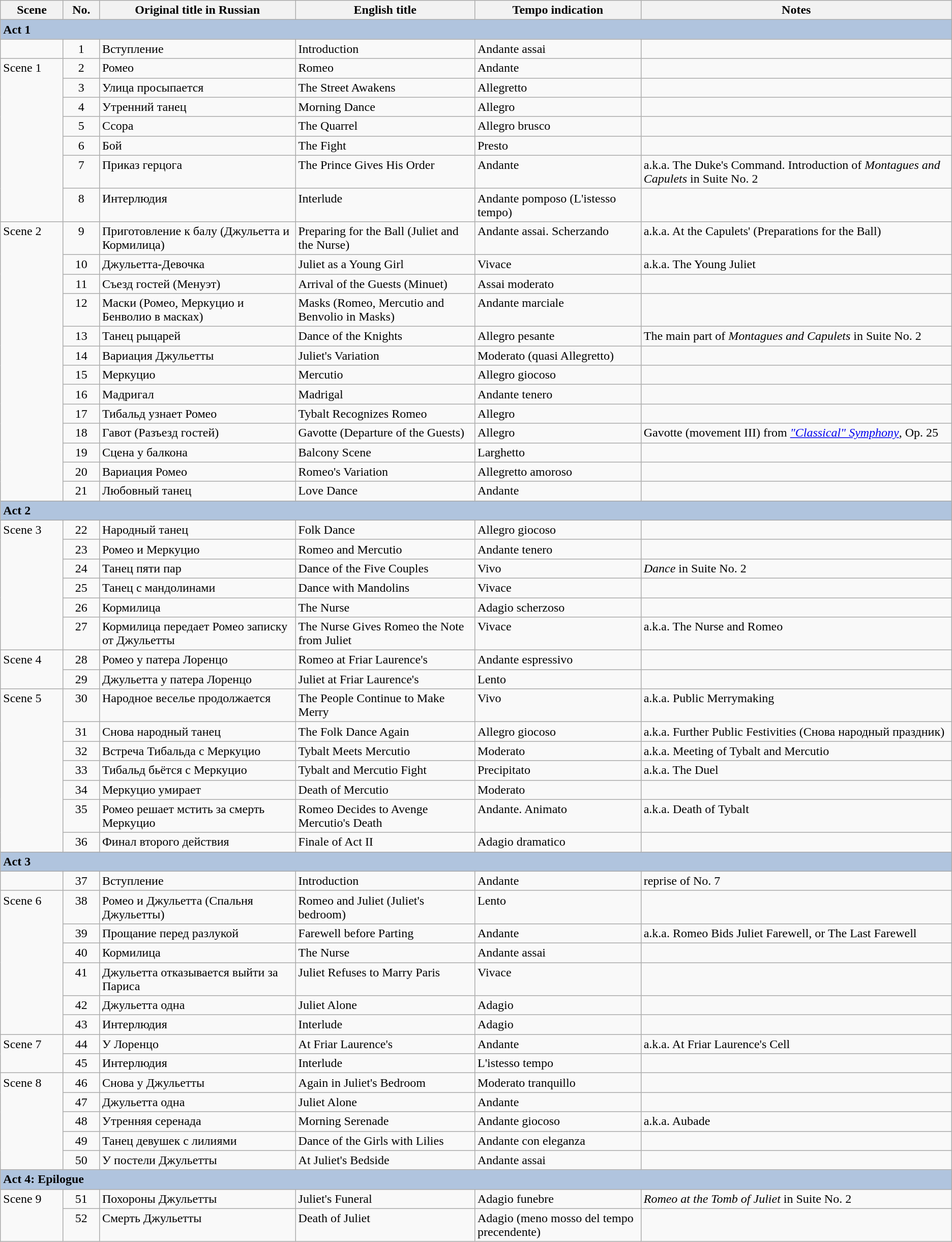<table class="wikitable" style="margins:auto; width=95%;">
<tr>
<th width="75">Scene</th>
<th width="40">No.</th>
<th>Original title in Russian</th>
<th>English title</th>
<th>Tempo indication</th>
<th width="400">Notes</th>
</tr>
<tr valign="top">
<td colspan="6" valign="top" style="background:#B0C4DE;"><strong>Act 1</strong></td>
</tr>
<tr valign="top">
<td></td>
<td align=center>1</td>
<td>Вступление</td>
<td>Introduction</td>
<td>Andante assai</td>
<td></td>
</tr>
<tr valign="top">
<td rowspan="7" valign="top">Scene 1</td>
<td align=center>2</td>
<td>Ромео</td>
<td>Romeo</td>
<td>Andante</td>
<td></td>
</tr>
<tr valign="top">
<td align=center>3</td>
<td>Улица просыпается</td>
<td>The Street Awakens</td>
<td>Allegretto</td>
<td></td>
</tr>
<tr valign="top">
<td align=center>4</td>
<td>Утренний танец</td>
<td>Morning Dance</td>
<td>Allegro</td>
<td></td>
</tr>
<tr valign="top">
<td align=center>5</td>
<td>Ссора</td>
<td>The Quarrel</td>
<td>Allegro brusco</td>
<td></td>
</tr>
<tr valign="top">
<td align=center>6</td>
<td>Бой</td>
<td>The Fight</td>
<td>Presto</td>
<td></td>
</tr>
<tr valign="top">
<td align=center>7</td>
<td>Приказ герцога</td>
<td>The Prince Gives His Order</td>
<td>Andante</td>
<td>a.k.a. The Duke's Command. Introduction of <em>Montagues and Capulets</em> in Suite No. 2</td>
</tr>
<tr valign="top">
<td align=center>8</td>
<td>Интерлюдия</td>
<td>Interlude</td>
<td>Andante pomposo (L'istesso tempo)</td>
<td></td>
</tr>
<tr valign="top">
<td rowspan="13" valign="top">Scene 2</td>
<td align=center>9</td>
<td>Приготовление к балу (Джульетта и Кормилица)</td>
<td>Preparing for the Ball (Juliet and the Nurse)</td>
<td>Andante assai. Scherzando</td>
<td>a.k.a. At the Capulets' (Preparations for the Ball)</td>
</tr>
<tr valign="top">
<td align=center>10</td>
<td>Джульетта-Девочка</td>
<td>Juliet as a Young Girl</td>
<td>Vivace</td>
<td>a.k.a. The Young Juliet</td>
</tr>
<tr valign="top">
<td align=center>11</td>
<td>Съезд гостей (Менуэт)</td>
<td>Arrival of the Guests (Minuet)</td>
<td>Assai moderato</td>
<td></td>
</tr>
<tr valign="top">
<td align=center>12</td>
<td>Маски (Ромео, Меркуцио и Бенволио в масках)</td>
<td>Masks (Romeo, Mercutio and Benvolio in Masks)</td>
<td>Andante marciale</td>
<td></td>
</tr>
<tr valign="top">
<td align=center>13</td>
<td>Танец рыцарей</td>
<td>Dance of the Knights</td>
<td>Allegro pesante</td>
<td>The main part of <em>Montagues and Capulets</em> in Suite No. 2</td>
</tr>
<tr valign="top">
<td align=center>14</td>
<td>Вариация Джульетты</td>
<td>Juliet's Variation</td>
<td>Moderato (quasi Allegretto)</td>
<td></td>
</tr>
<tr valign="top">
<td align=center>15</td>
<td>Меркуцио</td>
<td>Mercutio</td>
<td>Allegro giocoso</td>
<td></td>
</tr>
<tr valign="top">
<td align=center>16</td>
<td>Мадригал</td>
<td>Madrigal</td>
<td>Andante tenero</td>
<td></td>
</tr>
<tr valign="top">
<td align=center>17</td>
<td>Тибальд узнает Ромео</td>
<td>Tybalt Recognizes Romeo</td>
<td>Allegro</td>
<td></td>
</tr>
<tr valign="top">
<td align=center>18</td>
<td>Гавот (Разъезд гостей)</td>
<td>Gavotte (Departure of the Guests)</td>
<td>Allegro</td>
<td>Gavotte (movement III) from <a href='#'><em>"Classical" Symphony</em></a>, Op. 25</td>
</tr>
<tr valign="top">
<td align=center>19</td>
<td>Сцена у балкона</td>
<td>Balcony Scene</td>
<td>Larghetto</td>
<td></td>
</tr>
<tr valign="top">
<td align=center>20</td>
<td>Вариация Ромео</td>
<td>Romeo's Variation</td>
<td>Allegretto amoroso</td>
<td></td>
</tr>
<tr valign="top">
<td align=center>21</td>
<td>Любовный танец</td>
<td>Love Dance</td>
<td>Andante</td>
<td></td>
</tr>
<tr valign="top">
<td colspan="6" valign="top" style="background:#B0C4DE;"><strong>Act 2</strong></td>
</tr>
<tr valign="top">
<td rowspan="6" valign="top">Scene 3</td>
<td align=center>22</td>
<td>Народный танец</td>
<td>Folk Dance</td>
<td>Allegro giocoso</td>
<td></td>
</tr>
<tr valign="top">
<td align=center>23</td>
<td>Ромео и Меркуцио</td>
<td>Romeo and Mercutio</td>
<td>Andante tenero</td>
<td></td>
</tr>
<tr valign="top">
<td align=center>24</td>
<td>Танец пяти пар</td>
<td>Dance of the Five Couples</td>
<td>Vivo</td>
<td><em>Dance</em> in Suite No. 2</td>
</tr>
<tr valign="top">
<td align=center>25</td>
<td>Танец с мандолинами</td>
<td>Dance with Mandolins</td>
<td>Vivace</td>
<td></td>
</tr>
<tr valign="top">
<td align=center>26</td>
<td>Кормилица</td>
<td>The Nurse</td>
<td>Adagio scherzoso</td>
<td></td>
</tr>
<tr valign="top">
<td align=center>27</td>
<td>Кормилица передает Ромео записку от Джульетты</td>
<td>The Nurse Gives Romeo the Note from Juliet</td>
<td>Vivace</td>
<td>a.k.a. The Nurse and Romeo</td>
</tr>
<tr valign="top">
<td rowspan="2" valign="top">Scene 4</td>
<td align=center>28</td>
<td>Ромео у патера Лоренцо</td>
<td>Romeo at Friar Laurence's</td>
<td>Andante espressivo</td>
<td></td>
</tr>
<tr valign="top">
<td align=center>29</td>
<td>Джульетта у патера Лоренцо</td>
<td>Juliet at Friar Laurence's</td>
<td>Lento</td>
<td></td>
</tr>
<tr valign="top">
<td rowspan="7" valign="top">Scene 5</td>
<td align=center>30</td>
<td>Народное веселье продолжается</td>
<td>The People Continue to Make Merry</td>
<td>Vivo</td>
<td>a.k.a. Public Merrymaking</td>
</tr>
<tr valign="top">
<td align=center>31</td>
<td>Снова народный танец</td>
<td>The Folk Dance Again</td>
<td>Allegro giocoso</td>
<td>a.k.a. Further Public Festivities (Снова народный праздник)</td>
</tr>
<tr valign="top">
<td align=center>32</td>
<td>Встреча Тибальда с Меркуцио</td>
<td>Tybalt Meets Mercutio</td>
<td>Moderato</td>
<td>a.k.a. Meeting of Tybalt and Mercutio</td>
</tr>
<tr valign="top">
<td align=center>33</td>
<td>Тибальд бьётся с Меркуцио</td>
<td>Tybalt and Mercutio Fight</td>
<td>Precipitato</td>
<td>a.k.a. The Duel</td>
</tr>
<tr valign="top">
<td align=center>34</td>
<td>Меркуцио умирает</td>
<td>Death of Mercutio</td>
<td>Moderato</td>
<td></td>
</tr>
<tr valign="top">
<td align=center>35</td>
<td>Ромео решает мстить за смерть Меркуцио</td>
<td>Romeo Decides to Avenge Mercutio's Death</td>
<td>Andante. Animato</td>
<td>a.k.a. Death of Tybalt</td>
</tr>
<tr valign="top">
<td align=center>36</td>
<td>Финал второго действия</td>
<td>Finale of Act II</td>
<td>Adagio dramatico</td>
<td></td>
</tr>
<tr valign="top">
<td colspan="6" valign="top" style="background:#B0C4DE;"><strong>Act 3</strong></td>
</tr>
<tr valign="top">
<td></td>
<td align=center>37</td>
<td>Вступление</td>
<td>Introduction</td>
<td>Andante</td>
<td>reprise of No. 7</td>
</tr>
<tr valign="top">
<td rowspan="6" valign="top">Scene 6</td>
<td align=center>38</td>
<td>Ромео и Джульетта (Спальня Джульетты)</td>
<td>Romeo and Juliet (Juliet's bedroom)</td>
<td>Lento</td>
<td></td>
</tr>
<tr valign="top">
<td align=center>39</td>
<td>Прощание перед разлукой</td>
<td>Farewell before Parting</td>
<td>Andante</td>
<td>a.k.a. Romeo Bids Juliet Farewell, or The Last Farewell</td>
</tr>
<tr valign="top">
<td align=center>40</td>
<td>Кормилица</td>
<td>The Nurse</td>
<td>Andante assai</td>
<td></td>
</tr>
<tr valign="top">
<td align=center>41</td>
<td>Джульетта отказывается выйти за Париса</td>
<td>Juliet Refuses to Marry Paris</td>
<td>Vivace</td>
<td></td>
</tr>
<tr valign="top">
<td align=center>42</td>
<td>Джульетта одна</td>
<td>Juliet Alone</td>
<td>Adagio</td>
<td></td>
</tr>
<tr valign="top">
<td align=center>43</td>
<td>Интерлюдия</td>
<td>Interlude</td>
<td>Adagio</td>
<td></td>
</tr>
<tr valign="top">
<td rowspan="2" valign="top">Scene 7</td>
<td align=center>44</td>
<td>У Лоренцо</td>
<td>At Friar Laurence's</td>
<td>Andante</td>
<td>a.k.a. At Friar Laurence's Cell</td>
</tr>
<tr valign="top">
<td align=center>45</td>
<td>Интерлюдия</td>
<td>Interlude</td>
<td>L'istesso tempo</td>
<td></td>
</tr>
<tr valign="top">
<td rowspan="5" valign="top">Scene 8</td>
<td align=center>46</td>
<td>Снова у Джульетты</td>
<td>Again in Juliet's Bedroom</td>
<td>Moderato tranquillo</td>
<td></td>
</tr>
<tr valign="top">
<td align=center>47</td>
<td>Джульетта одна</td>
<td>Juliet Alone</td>
<td>Andante</td>
<td></td>
</tr>
<tr valign="top">
<td align=center>48</td>
<td>Утренняя серенада</td>
<td>Morning Serenade</td>
<td>Andante giocoso</td>
<td>a.k.a. Aubade</td>
</tr>
<tr valign="top">
<td align=center>49</td>
<td>Танец девушек с лилиями</td>
<td>Dance of the Girls with Lilies</td>
<td>Andante con eleganza</td>
<td></td>
</tr>
<tr valign="top">
<td align=center>50</td>
<td>У постели Джульетты</td>
<td>At Juliet's Bedside</td>
<td>Andante assai</td>
<td></td>
</tr>
<tr valign="top">
<td colspan="6" valign="top" style="background:#B0C4DE;"><strong>Act 4: Epilogue</strong></td>
</tr>
<tr valign="top">
<td rowspan="2" valign="top">Scene 9</td>
<td align=center>51</td>
<td>Похороны Джульетты</td>
<td>Juliet's Funeral</td>
<td>Adagio funebre</td>
<td><em>Romeo at the Tomb of Juliet</em> in Suite No. 2</td>
</tr>
<tr valign="top">
<td align=center>52</td>
<td>Смерть Джульетты</td>
<td>Death of Juliet</td>
<td>Adagio (meno mosso del tempo precendente)</td>
<td></td>
</tr>
</table>
